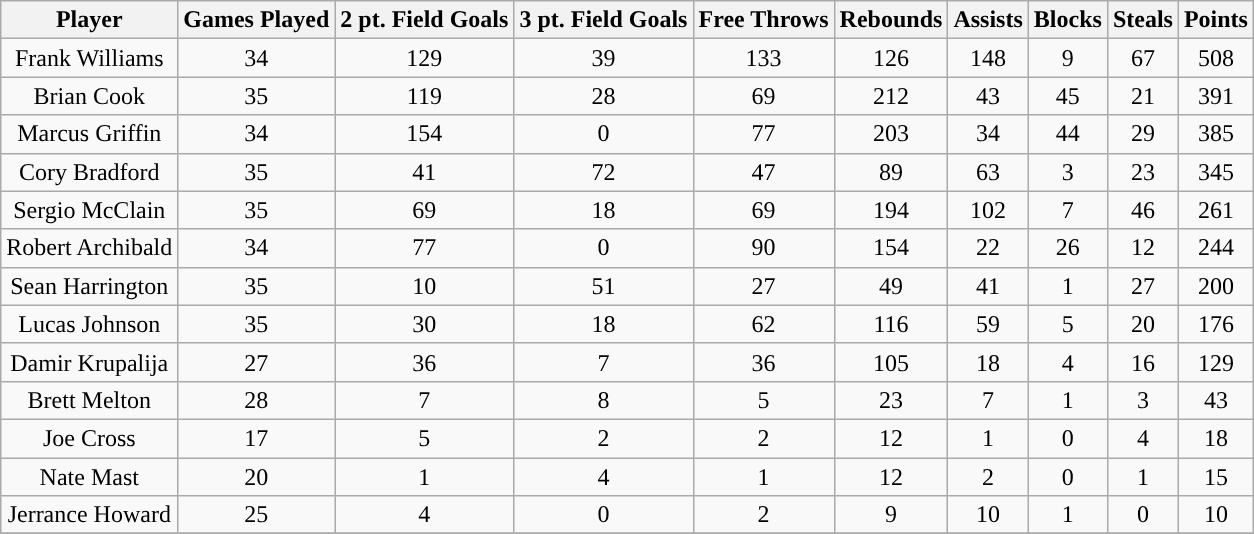<table class="wikitable sortable" style="text-align:center">
<tr>
<th>Player</th>
<th>Games Played</th>
<th>2 pt. Field Goals</th>
<th>3 pt. Field Goals</th>
<th>Free Throws</th>
<th>Rebounds</th>
<th>Assists</th>
<th>Blocks</th>
<th>Steals</th>
<th>Points</th>
</tr>
<tr align="center" bgcolor="">
<td>Frank Williams</td>
<td>34</td>
<td>129</td>
<td>39</td>
<td>133</td>
<td>126</td>
<td>148</td>
<td>9</td>
<td>67</td>
<td>508</td>
</tr>
<tr align="center" bgcolor="">
<td>Brian Cook</td>
<td>35</td>
<td>119</td>
<td>28</td>
<td>69</td>
<td>212</td>
<td>43</td>
<td>45</td>
<td>21</td>
<td>391</td>
</tr>
<tr align="center" bgcolor="">
<td>Marcus Griffin</td>
<td>34</td>
<td>154</td>
<td>0</td>
<td>77</td>
<td>203</td>
<td>34</td>
<td>44</td>
<td>29</td>
<td>385</td>
</tr>
<tr align="center" bgcolor="">
<td>Cory Bradford</td>
<td>35</td>
<td>41</td>
<td>72</td>
<td>47</td>
<td>89</td>
<td>63</td>
<td>3</td>
<td>23</td>
<td>345</td>
</tr>
<tr align="center" bgcolor="">
<td>Sergio McClain</td>
<td>35</td>
<td>69</td>
<td>18</td>
<td>69</td>
<td>194</td>
<td>102</td>
<td>7</td>
<td>46</td>
<td>261</td>
</tr>
<tr align="center" bgcolor="">
<td>Robert Archibald</td>
<td>34</td>
<td>77</td>
<td>0</td>
<td>90</td>
<td>154</td>
<td>22</td>
<td>26</td>
<td>12</td>
<td>244</td>
</tr>
<tr align="center" bgcolor="">
<td>Sean Harrington</td>
<td>35</td>
<td>10</td>
<td>51</td>
<td>27</td>
<td>49</td>
<td>41</td>
<td>1</td>
<td>27</td>
<td>200</td>
</tr>
<tr align="center" bgcolor="">
<td>Lucas Johnson</td>
<td>35</td>
<td>30</td>
<td>18</td>
<td>62</td>
<td>116</td>
<td>59</td>
<td>5</td>
<td>20</td>
<td>176</td>
</tr>
<tr align="center" bgcolor="">
<td>Damir Krupalija</td>
<td>27</td>
<td>36</td>
<td>7</td>
<td>36</td>
<td>105</td>
<td>18</td>
<td>4</td>
<td>16</td>
<td>129</td>
</tr>
<tr align="center" bgcolor="">
<td>Brett Melton</td>
<td>28</td>
<td>7</td>
<td>8</td>
<td>5</td>
<td>23</td>
<td>7</td>
<td>1</td>
<td>3</td>
<td>43</td>
</tr>
<tr align="center" bgcolor="">
<td>Joe Cross</td>
<td>17</td>
<td>5</td>
<td>2</td>
<td>2</td>
<td>12</td>
<td>1</td>
<td>0</td>
<td>4</td>
<td>18</td>
</tr>
<tr align="center" bgcolor="">
<td>Nate Mast</td>
<td>20</td>
<td>1</td>
<td>4</td>
<td>1</td>
<td>12</td>
<td>2</td>
<td>0</td>
<td>1</td>
<td>15</td>
</tr>
<tr align="center" bgcolor="">
<td>Jerrance Howard</td>
<td>25</td>
<td>4</td>
<td>0</td>
<td>2</td>
<td>9</td>
<td>10</td>
<td>1</td>
<td>0</td>
<td>10</td>
</tr>
<tr align="center" bgcolor="">
</tr>
</table>
